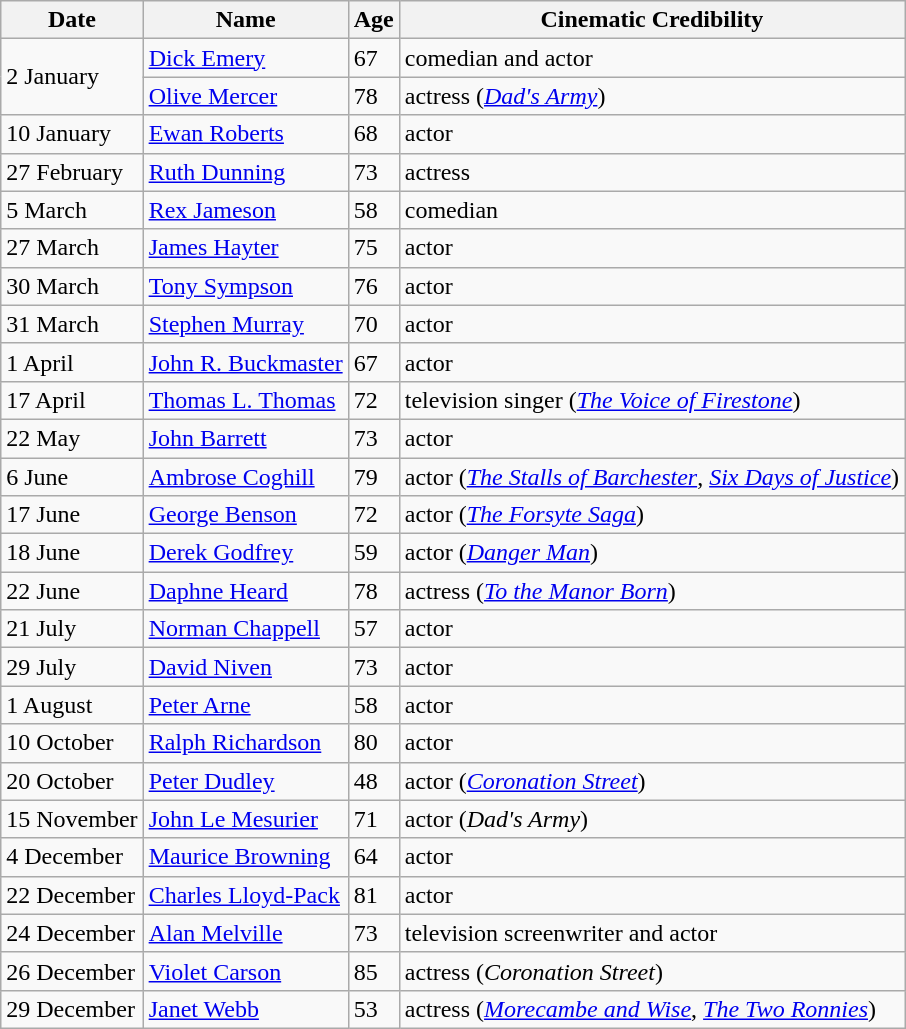<table class="wikitable">
<tr ">
<th>Date</th>
<th>Name</th>
<th>Age</th>
<th>Cinematic Credibility</th>
</tr>
<tr>
<td rowspan="2">2 January</td>
<td><a href='#'>Dick Emery</a></td>
<td>67</td>
<td>comedian and actor</td>
</tr>
<tr>
<td><a href='#'>Olive Mercer</a></td>
<td>78</td>
<td>actress (<em><a href='#'>Dad's Army</a></em>)</td>
</tr>
<tr>
<td>10 January</td>
<td><a href='#'>Ewan Roberts</a></td>
<td>68</td>
<td>actor</td>
</tr>
<tr>
<td>27 February</td>
<td><a href='#'>Ruth Dunning</a></td>
<td>73</td>
<td>actress</td>
</tr>
<tr>
<td>5 March</td>
<td><a href='#'>Rex Jameson</a></td>
<td>58</td>
<td>comedian</td>
</tr>
<tr>
<td>27 March</td>
<td><a href='#'>James Hayter</a></td>
<td>75</td>
<td>actor</td>
</tr>
<tr>
<td>30 March</td>
<td><a href='#'>Tony Sympson</a></td>
<td>76</td>
<td>actor</td>
</tr>
<tr>
<td>31 March</td>
<td><a href='#'>Stephen Murray</a></td>
<td>70</td>
<td>actor</td>
</tr>
<tr>
<td>1 April</td>
<td><a href='#'>John R. Buckmaster</a></td>
<td>67</td>
<td>actor</td>
</tr>
<tr>
<td>17 April</td>
<td><a href='#'>Thomas L. Thomas</a></td>
<td>72</td>
<td>television singer (<em><a href='#'>The Voice of Firestone</a></em>)</td>
</tr>
<tr>
<td>22 May</td>
<td><a href='#'>John Barrett</a></td>
<td>73</td>
<td>actor</td>
</tr>
<tr>
<td>6 June</td>
<td><a href='#'>Ambrose Coghill</a></td>
<td>79</td>
<td>actor (<em><a href='#'>The Stalls of Barchester</a></em>, <em><a href='#'>Six Days of Justice</a></em>)</td>
</tr>
<tr>
<td>17 June</td>
<td><a href='#'>George Benson</a></td>
<td>72</td>
<td>actor (<em><a href='#'>The Forsyte Saga</a></em>)</td>
</tr>
<tr>
<td>18 June</td>
<td><a href='#'>Derek Godfrey</a></td>
<td>59</td>
<td>actor (<em><a href='#'>Danger Man</a></em>)</td>
</tr>
<tr>
<td>22 June</td>
<td><a href='#'>Daphne Heard</a></td>
<td>78</td>
<td>actress (<em><a href='#'>To the Manor Born</a></em>)</td>
</tr>
<tr>
<td>21 July</td>
<td><a href='#'>Norman Chappell</a></td>
<td>57</td>
<td>actor</td>
</tr>
<tr>
<td>29 July</td>
<td><a href='#'>David Niven</a></td>
<td>73</td>
<td>actor</td>
</tr>
<tr>
<td>1 August</td>
<td><a href='#'>Peter Arne</a></td>
<td>58</td>
<td>actor</td>
</tr>
<tr>
<td>10 October</td>
<td><a href='#'>Ralph Richardson</a></td>
<td>80</td>
<td>actor</td>
</tr>
<tr>
<td>20 October</td>
<td><a href='#'>Peter Dudley</a></td>
<td>48</td>
<td>actor (<em><a href='#'>Coronation Street</a></em>)</td>
</tr>
<tr>
<td>15 November</td>
<td><a href='#'>John Le Mesurier</a></td>
<td>71</td>
<td>actor (<em>Dad's Army</em>)</td>
</tr>
<tr>
<td>4 December</td>
<td><a href='#'>Maurice Browning</a></td>
<td>64</td>
<td>actor</td>
</tr>
<tr>
<td>22 December</td>
<td><a href='#'>Charles Lloyd-Pack</a></td>
<td>81</td>
<td>actor</td>
</tr>
<tr>
<td>24 December</td>
<td><a href='#'>Alan Melville</a></td>
<td>73</td>
<td>television screenwriter and actor</td>
</tr>
<tr>
<td>26 December</td>
<td><a href='#'>Violet Carson</a></td>
<td>85</td>
<td>actress (<em>Coronation Street</em>)</td>
</tr>
<tr>
<td>29 December</td>
<td><a href='#'>Janet Webb</a></td>
<td>53</td>
<td>actress (<em><a href='#'>Morecambe and Wise</a></em>, <em><a href='#'>The Two Ronnies</a></em>)</td>
</tr>
</table>
